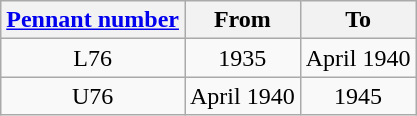<table class="wikitable" style="text-align:center">
<tr>
<th><a href='#'>Pennant number</a></th>
<th>From</th>
<th>To</th>
</tr>
<tr>
<td>L76</td>
<td>1935</td>
<td>April 1940</td>
</tr>
<tr>
<td>U76</td>
<td>April 1940</td>
<td>1945</td>
</tr>
</table>
